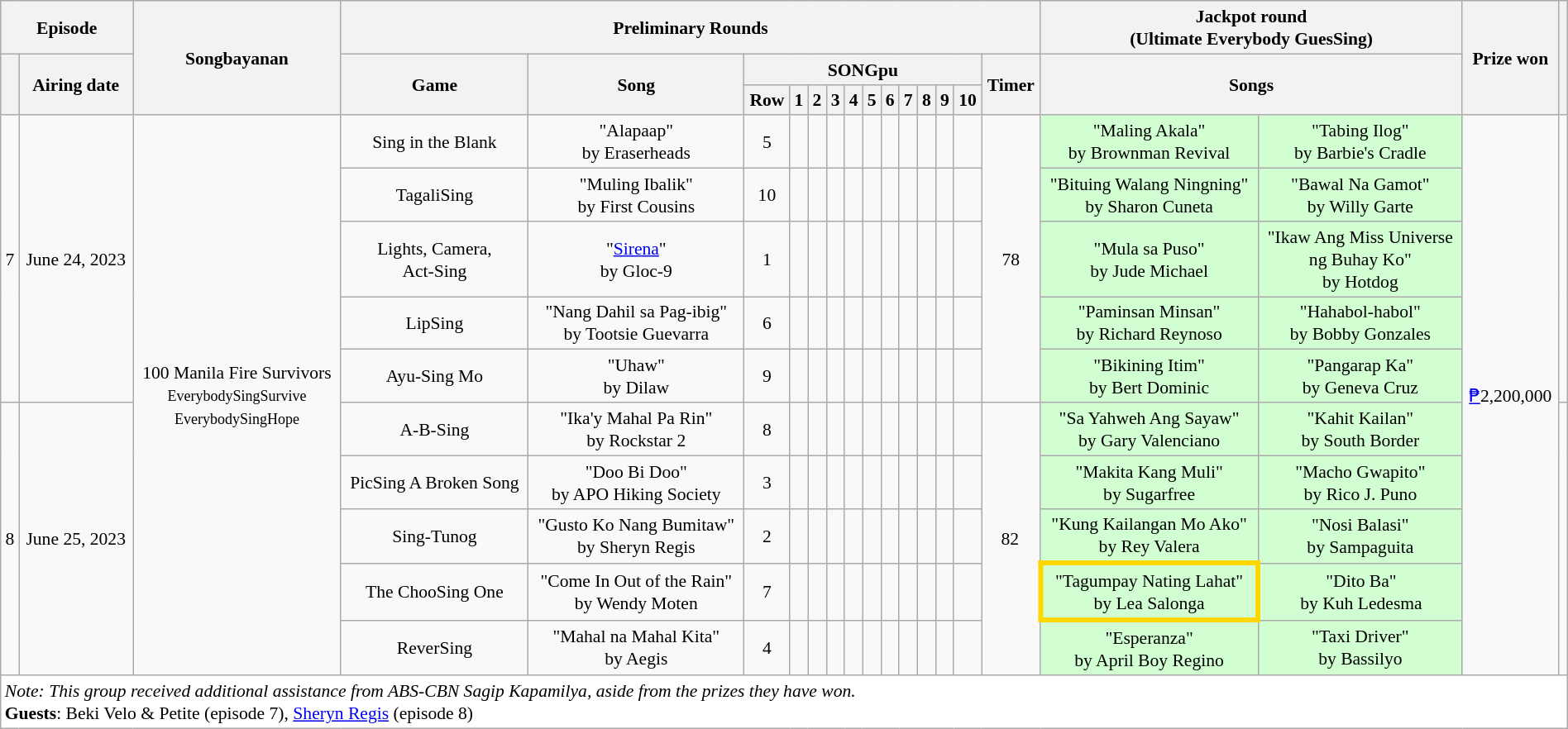<table class="wikitable mw-collapsible mw-collapsed" style="text-align:center; font-size:90%; line-height:18px;" width="100%">
<tr>
<th colspan=2>Episode</th>
<th rowspan=3>Songbayanan</th>
<th colspan=14>Preliminary Rounds</th>
<th colspan=2>Jackpot round<br><strong>(Ultimate Everybody GuesSing)</strong></th>
<th rowspan=3>Prize won</th>
<th rowspan=3></th>
</tr>
<tr>
<th rowspan=2></th>
<th rowspan=2>Airing date</th>
<th rowspan=2>Game</th>
<th rowspan=2>Song</th>
<th colspan=11>SONGpu</th>
<th rowspan=2>Timer</th>
<th colspan=2 rowspan=2>Songs</th>
</tr>
<tr>
<th>Row</th>
<th>1</th>
<th>2</th>
<th>3</th>
<th>4</th>
<th>5</th>
<th>6</th>
<th>7</th>
<th>8</th>
<th>9</th>
<th>10</th>
</tr>
<tr>
<td rowspan=5>7</td>
<td rowspan=5>June 24, 2023</td>
<td rowspan=10>100 Manila Fire Survivors<br><small>EverybodySingSurvive<br>EverybodySingHope</small></td>
<td>Sing in the Blank</td>
<td>"Alapaap"<br>by Eraserheads</td>
<td>5</td>
<td></td>
<td></td>
<td></td>
<td></td>
<td></td>
<td></td>
<td></td>
<td></td>
<td></td>
<td></td>
<td rowspan=5>78<br></td>
<td bgcolor=D2FFD2>"Maling Akala"<br>by Brownman Revival</td>
<td bgcolor=D2FFD2>"Tabing Ilog"<br>by Barbie's Cradle</td>
<td rowspan=10><a href='#'>₱</a>2,200,000</td>
<td rowspan=5><br></td>
</tr>
<tr>
<td>TagaliSing</td>
<td>"Muling Ibalik"<br>by First Cousins</td>
<td>10</td>
<td></td>
<td></td>
<td></td>
<td></td>
<td></td>
<td></td>
<td></td>
<td></td>
<td></td>
<td></td>
<td bgcolor=D2FFD2>"Bituing Walang Ningning"<br>by Sharon Cuneta</td>
<td bgcolor=D2FFD2>"Bawal Na Gamot"<br>by Willy Garte</td>
</tr>
<tr>
<td>Lights, Camera,<br>Act-Sing</td>
<td>"<a href='#'>Sirena</a>"<br>by Gloc-9</td>
<td>1</td>
<td></td>
<td></td>
<td></td>
<td></td>
<td></td>
<td></td>
<td></td>
<td></td>
<td></td>
<td></td>
<td bgcolor=D2FFD2>"Mula sa Puso"<br>by Jude Michael</td>
<td bgcolor=D2FFD2>"Ikaw Ang Miss Universe<br>ng Buhay Ko"<br>by Hotdog</td>
</tr>
<tr>
<td>LipSing</td>
<td>"Nang Dahil sa Pag-ibig"<br>by Tootsie Guevarra</td>
<td>6</td>
<td></td>
<td></td>
<td></td>
<td></td>
<td></td>
<td></td>
<td></td>
<td></td>
<td></td>
<td></td>
<td bgcolor=D2FFD2>"Paminsan Minsan"<br>by Richard Reynoso</td>
<td bgcolor=D2FFD2>"Hahabol-habol"<br>by Bobby Gonzales</td>
</tr>
<tr>
<td>Ayu-Sing Mo</td>
<td>"Uhaw"<br>by Dilaw</td>
<td>9</td>
<td></td>
<td></td>
<td></td>
<td></td>
<td></td>
<td></td>
<td></td>
<td></td>
<td></td>
<td></td>
<td bgcolor=D2FFD2>"Bikining Itim"<br>by Bert Dominic</td>
<td bgcolor=D2FFD2>"Pangarap Ka"<br>by Geneva Cruz</td>
</tr>
<tr>
<td rowspan=5>8</td>
<td rowspan=5>June 25, 2023</td>
<td>A-B-Sing</td>
<td>"Ika'y Mahal Pa Rin"<br>by Rockstar 2</td>
<td>8</td>
<td></td>
<td></td>
<td></td>
<td></td>
<td></td>
<td></td>
<td></td>
<td></td>
<td></td>
<td></td>
<td rowspan=5>82<br></td>
<td bgcolor=D2FFD2>"Sa Yahweh Ang Sayaw"<br>by Gary Valenciano</td>
<td bgcolor=D2FFD2>"Kahit Kailan"<br>by South Border</td>
<td rowspan=5><br></td>
</tr>
<tr>
<td>PicSing A Broken Song</td>
<td>"Doo Bi Doo"<br>by APO Hiking Society</td>
<td>3</td>
<td></td>
<td></td>
<td></td>
<td></td>
<td></td>
<td></td>
<td></td>
<td></td>
<td></td>
<td></td>
<td bgcolor=D2FFD2>"Makita Kang Muli"<br>by Sugarfree</td>
<td bgcolor=D2FFD2>"Macho Gwapito"<br>by Rico J. Puno</td>
</tr>
<tr>
<td>Sing-Tunog</td>
<td>"Gusto Ko Nang Bumitaw"<br>by Sheryn Regis</td>
<td>2</td>
<td></td>
<td></td>
<td></td>
<td></td>
<td></td>
<td></td>
<td></td>
<td></td>
<td></td>
<td></td>
<td bgcolor=D2FFD2>"Kung Kailangan Mo Ako"<br>by Rey Valera</td>
<td bgcolor=D2FFD2>"Nosi Balasi"<br>by Sampaguita</td>
</tr>
<tr>
<td>The ChooSing One</td>
<td>"Come In Out of the Rain"<br>by Wendy Moten</td>
<td>7</td>
<td></td>
<td></td>
<td></td>
<td></td>
<td></td>
<td></td>
<td></td>
<td></td>
<td></td>
<td></td>
<td style="background: #D2FFD2; border:solid 4px #FFD700;">"Tagumpay Nating Lahat"<br>by Lea Salonga</td>
<td bgcolor=D2FFD2>"Dito Ba"<br>by Kuh Ledesma</td>
</tr>
<tr>
<td>ReverSing</td>
<td>"Mahal na Mahal Kita"<br>by Aegis</td>
<td>4</td>
<td></td>
<td></td>
<td></td>
<td></td>
<td></td>
<td></td>
<td></td>
<td></td>
<td></td>
<td></td>
<td bgcolor=D2FFD2>"Esperanza"<br>by April Boy Regino</td>
<td bgcolor=D2FFD2>"Taxi Driver"<br>by Bassilyo</td>
</tr>
<tr>
<td colspan=21 style="background:white;" align="left"><em>Note: This group received additional assistance from ABS-CBN Sagip Kapamilya, aside from the prizes they have won.</em><br><strong>Guests</strong>: Beki Velo & Petite (episode 7), <a href='#'>Sheryn Regis</a> (episode 8)</td>
</tr>
</table>
